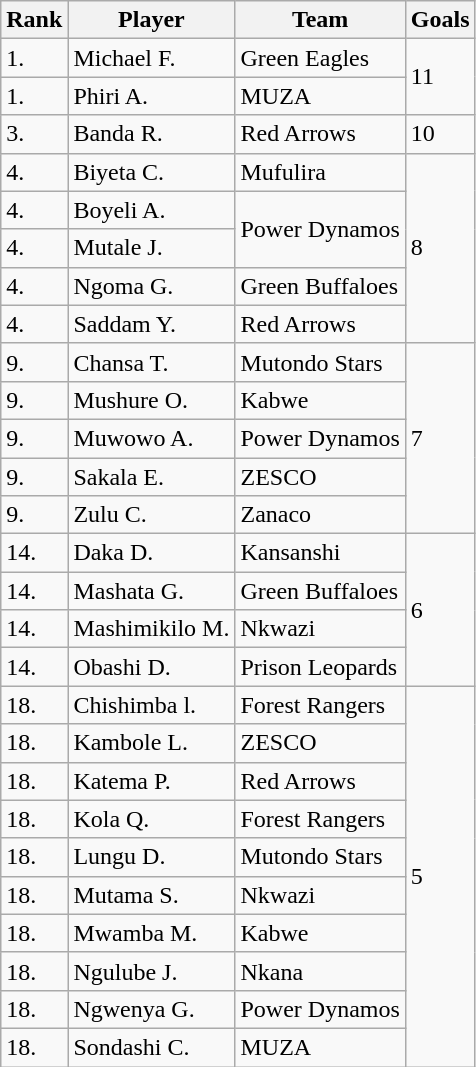<table class="wikitable">
<tr>
<th>Rank</th>
<th>Player</th>
<th>Team</th>
<th>Goals</th>
</tr>
<tr>
<td>1.</td>
<td>Michael F.</td>
<td>Green Eagles</td>
<td rowspan="2">11</td>
</tr>
<tr>
<td>1.</td>
<td>Phiri A.</td>
<td>MUZA</td>
</tr>
<tr>
<td>3.</td>
<td>Banda R.</td>
<td>Red Arrows</td>
<td>10</td>
</tr>
<tr>
<td>4.</td>
<td>Biyeta C.</td>
<td>Mufulira</td>
<td rowspan="5">8</td>
</tr>
<tr>
<td>4.</td>
<td>Boyeli A.</td>
<td rowspan="2">Power Dynamos</td>
</tr>
<tr>
<td>4.</td>
<td>Mutale J.</td>
</tr>
<tr>
<td>4.</td>
<td>Ngoma G.</td>
<td>Green Buffaloes</td>
</tr>
<tr>
<td>4.</td>
<td>Saddam Y.</td>
<td>Red Arrows</td>
</tr>
<tr>
<td>9.</td>
<td>Chansa T.</td>
<td>Mutondo Stars</td>
<td rowspan="5">7</td>
</tr>
<tr>
<td>9.</td>
<td>Mushure O.</td>
<td>Kabwe</td>
</tr>
<tr>
<td>9.</td>
<td>Muwowo A.</td>
<td>Power Dynamos</td>
</tr>
<tr>
<td>9.</td>
<td>Sakala E.</td>
<td>ZESCO</td>
</tr>
<tr>
<td>9.</td>
<td>Zulu C.</td>
<td>Zanaco</td>
</tr>
<tr>
<td>14.</td>
<td>Daka D.</td>
<td>Kansanshi</td>
<td rowspan="4">6</td>
</tr>
<tr>
<td>14.</td>
<td>Mashata G.</td>
<td>Green Buffaloes</td>
</tr>
<tr>
<td>14.</td>
<td>Mashimikilo M.</td>
<td>Nkwazi</td>
</tr>
<tr>
<td>14.</td>
<td>Obashi D.</td>
<td>Prison Leopards</td>
</tr>
<tr>
<td>18.</td>
<td>Chishimba l.</td>
<td>Forest Rangers</td>
<td rowspan="10">5</td>
</tr>
<tr>
<td>18.</td>
<td>Kambole L.</td>
<td>ZESCO</td>
</tr>
<tr>
<td>18.</td>
<td>Katema P.</td>
<td>Red Arrows</td>
</tr>
<tr>
<td>18.</td>
<td>Kola Q.</td>
<td>Forest Rangers</td>
</tr>
<tr>
<td>18.</td>
<td>Lungu D.</td>
<td>Mutondo Stars</td>
</tr>
<tr>
<td>18.</td>
<td>Mutama S.</td>
<td>Nkwazi</td>
</tr>
<tr>
<td>18.</td>
<td>Mwamba M.</td>
<td>Kabwe</td>
</tr>
<tr>
<td>18.</td>
<td>Ngulube J.</td>
<td>Nkana</td>
</tr>
<tr>
<td>18.</td>
<td>Ngwenya G.</td>
<td>Power Dynamos</td>
</tr>
<tr>
<td>18.</td>
<td>Sondashi C.</td>
<td>MUZA</td>
</tr>
</table>
